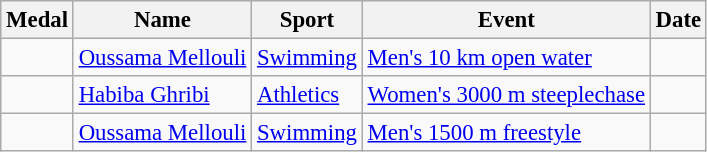<table class="wikitable sortable" style="font-size: 95%;">
<tr>
<th>Medal</th>
<th>Name</th>
<th>Sport</th>
<th>Event</th>
<th>Date</th>
</tr>
<tr>
<td></td>
<td><a href='#'>Oussama Mellouli</a></td>
<td><a href='#'>Swimming</a></td>
<td><a href='#'>Men's 10 km open water</a></td>
<td></td>
</tr>
<tr>
<td></td>
<td><a href='#'>Habiba Ghribi</a></td>
<td><a href='#'>Athletics</a></td>
<td><a href='#'>Women's 3000 m steeplechase</a></td>
<td></td>
</tr>
<tr>
<td></td>
<td><a href='#'>Oussama Mellouli</a></td>
<td><a href='#'>Swimming</a></td>
<td><a href='#'>Men's 1500 m freestyle</a></td>
<td></td>
</tr>
</table>
